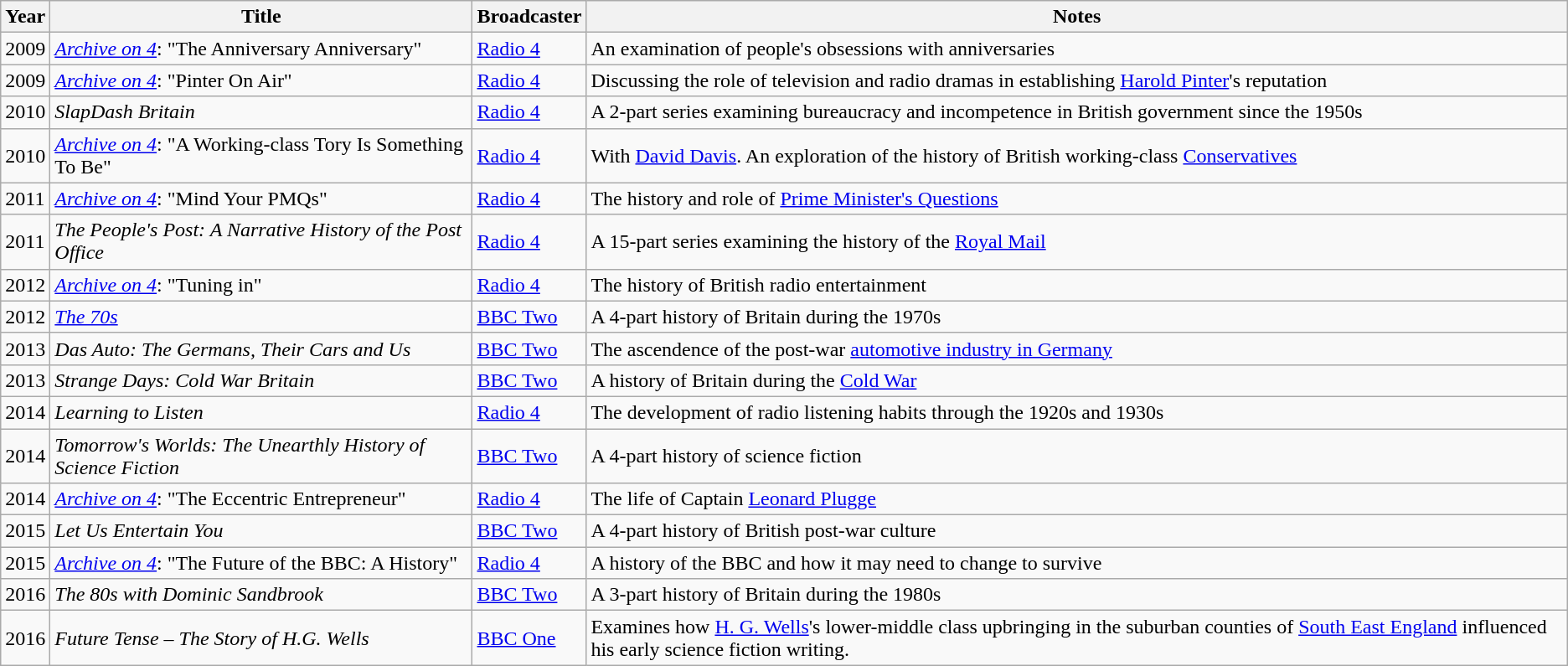<table class="wikitable sortable">
<tr>
<th>Year</th>
<th>Title</th>
<th>Broadcaster</th>
<th class="unsortable">Notes</th>
</tr>
<tr>
<td>2009</td>
<td><em><a href='#'>Archive on 4</a></em>: "The Anniversary Anniversary"</td>
<td><a href='#'>Radio 4</a></td>
<td>An examination of people's obsessions with anniversaries</td>
</tr>
<tr>
<td>2009</td>
<td><em><a href='#'>Archive on 4</a></em>: "Pinter On Air"</td>
<td><a href='#'>Radio 4</a></td>
<td>Discussing the role of television and radio dramas in establishing <a href='#'>Harold Pinter</a>'s reputation</td>
</tr>
<tr>
<td>2010</td>
<td><em>SlapDash Britain</em></td>
<td><a href='#'>Radio 4</a></td>
<td>A 2-part series examining bureaucracy and incompetence in British government since the 1950s</td>
</tr>
<tr>
<td>2010</td>
<td><em><a href='#'>Archive on 4</a></em>: "A Working-class Tory Is Something To Be"</td>
<td><a href='#'>Radio 4</a></td>
<td>With <a href='#'>David Davis</a>. An exploration of the history of British working-class <a href='#'>Conservatives</a></td>
</tr>
<tr>
<td>2011</td>
<td><em><a href='#'>Archive on 4</a></em>: "Mind Your PMQs"</td>
<td><a href='#'>Radio 4</a></td>
<td>The history and role of <a href='#'>Prime Minister's Questions</a></td>
</tr>
<tr>
<td>2011</td>
<td><em>The People's Post: A Narrative History of the Post Office</em></td>
<td><a href='#'>Radio 4</a></td>
<td>A 15-part series examining the history of the <a href='#'>Royal Mail</a></td>
</tr>
<tr>
<td>2012</td>
<td><em><a href='#'>Archive on 4</a></em>: "Tuning in"</td>
<td><a href='#'>Radio 4</a></td>
<td>The history of British radio entertainment</td>
</tr>
<tr>
<td>2012</td>
<td><em><a href='#'>The 70s</a></em></td>
<td><a href='#'>BBC Two</a></td>
<td>A 4-part history of Britain during the 1970s</td>
</tr>
<tr>
<td>2013</td>
<td><em>Das Auto: The Germans, Their Cars and Us</em></td>
<td><a href='#'>BBC Two</a></td>
<td>The ascendence of the post-war <a href='#'>automotive industry in Germany</a></td>
</tr>
<tr>
<td>2013</td>
<td><em>Strange Days: Cold War Britain</em></td>
<td><a href='#'>BBC Two</a></td>
<td>A history of Britain during the <a href='#'>Cold War</a></td>
</tr>
<tr>
<td>2014</td>
<td><em>Learning to Listen</em></td>
<td><a href='#'>Radio 4</a></td>
<td>The development of radio listening habits through the 1920s and 1930s</td>
</tr>
<tr>
<td>2014</td>
<td><em>Tomorrow's Worlds: The Unearthly History of Science Fiction</em></td>
<td><a href='#'>BBC Two</a></td>
<td>A 4-part history of science fiction</td>
</tr>
<tr>
<td>2014</td>
<td><em><a href='#'>Archive on 4</a></em>: "The Eccentric Entrepreneur"</td>
<td><a href='#'>Radio 4</a></td>
<td>The life of Captain <a href='#'>Leonard Plugge</a></td>
</tr>
<tr>
<td>2015</td>
<td><em>Let Us Entertain You</em></td>
<td><a href='#'>BBC Two</a></td>
<td>A 4-part history of British post-war culture</td>
</tr>
<tr>
<td>2015</td>
<td><em><a href='#'>Archive on 4</a></em>: "The Future of the BBC: A History"</td>
<td><a href='#'>Radio 4</a></td>
<td>A history of the BBC and how it may need to change to survive</td>
</tr>
<tr>
<td>2016</td>
<td><em>The 80s with Dominic Sandbrook</em></td>
<td><a href='#'>BBC Two</a></td>
<td>A 3-part history of Britain during the 1980s</td>
</tr>
<tr>
<td>2016</td>
<td><em>Future Tense – The Story of H.G. Wells</em></td>
<td><a href='#'>BBC One</a></td>
<td>Examines how <a href='#'>H. G. Wells</a>'s lower-middle class upbringing in the suburban counties of <a href='#'>South East England</a> influenced his early science fiction writing.</td>
</tr>
</table>
